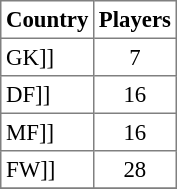<table class="toccolours sortable" border="1" cellpadding="3" style="font-size:95%; border-collapse:collapse;">
<tr>
<th>Country</th>
<th>Players</th>
</tr>
<tr>
<td [[>GK]]</td>
<td style="text-align:center">7</td>
</tr>
<tr>
<td [[>DF]]</td>
<td style="text-align:center">16</td>
</tr>
<tr>
<td [[>MF]]</td>
<td style="text-align:center">16</td>
</tr>
<tr>
<td [[>FW]]</td>
<td style="text-align:center">28</td>
</tr>
<tr>
</tr>
</table>
